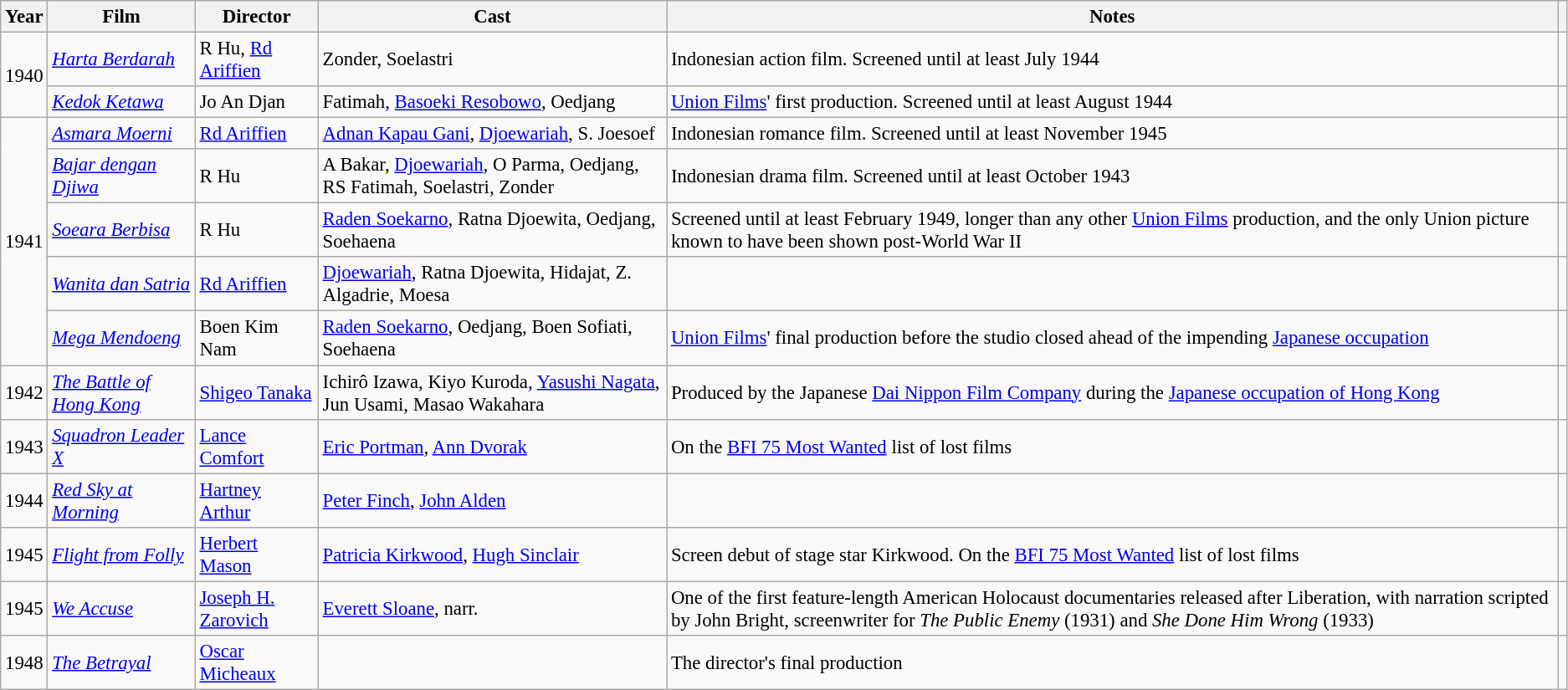<table class="wikitable sortable" style="font-size:95%">
<tr>
<th>Year</th>
<th>Film</th>
<th>Director</th>
<th>Cast</th>
<th>Notes</th>
<th class="unsortable"></th>
</tr>
<tr>
<td rowspan="2">1940</td>
<td><em><a href='#'>Harta Berdarah</a></em></td>
<td>R Hu, <a href='#'>Rd Ariffien</a></td>
<td>Zonder, Soelastri</td>
<td>Indonesian action film. Screened until at least July 1944</td>
<td></td>
</tr>
<tr>
<td><em><a href='#'>Kedok Ketawa</a></em></td>
<td>Jo An Djan</td>
<td>Fatimah, <a href='#'>Basoeki Resobowo</a>, Oedjang</td>
<td><a href='#'>Union Films</a>' first production. Screened until at least August 1944</td>
<td></td>
</tr>
<tr>
<td rowspan="5">1941</td>
<td><em><a href='#'>Asmara Moerni</a></em></td>
<td><a href='#'>Rd Ariffien</a></td>
<td><a href='#'>Adnan Kapau Gani</a>, <a href='#'>Djoewariah</a>, S. Joesoef</td>
<td>Indonesian romance film. Screened until at least November 1945</td>
<td></td>
</tr>
<tr>
<td><em><a href='#'>Bajar dengan Djiwa</a></em></td>
<td>R Hu</td>
<td>A Bakar, <a href='#'>Djoewariah</a>, O Parma, Oedjang, RS Fatimah, Soelastri, Zonder</td>
<td>Indonesian drama film. Screened until at least October 1943</td>
<td></td>
</tr>
<tr>
<td><em><a href='#'>Soeara Berbisa</a></em></td>
<td>R Hu</td>
<td><a href='#'>Raden Soekarno</a>, Ratna Djoewita, Oedjang, Soehaena</td>
<td>Screened until at least February 1949, longer than any other <a href='#'>Union Films</a> production, and the only Union picture known to have been shown post-World War II</td>
<td></td>
</tr>
<tr>
<td><em><a href='#'>Wanita dan Satria</a></em></td>
<td><a href='#'>Rd Ariffien</a></td>
<td><a href='#'>Djoewariah</a>, Ratna Djoewita, Hidajat, Z. Algadrie, Moesa</td>
<td></td>
<td></td>
</tr>
<tr>
<td><em><a href='#'>Mega Mendoeng</a></em></td>
<td>Boen Kim Nam</td>
<td><a href='#'>Raden Soekarno</a>, Oedjang, Boen Sofiati, Soehaena</td>
<td><a href='#'>Union Films</a>' final production before the studio closed ahead of the impending <a href='#'>Japanese occupation</a></td>
<td></td>
</tr>
<tr>
<td>1942</td>
<td><em><a href='#'>The Battle of Hong Kong</a></em></td>
<td><a href='#'>Shigeo Tanaka</a></td>
<td>Ichirô Izawa, Kiyo Kuroda, <a href='#'>Yasushi Nagata</a>, Jun Usami, Masao Wakahara</td>
<td>Produced by the Japanese <a href='#'>Dai Nippon Film Company</a> during the <a href='#'>Japanese occupation of Hong Kong</a></td>
<td></td>
</tr>
<tr>
<td>1943</td>
<td><em><a href='#'>Squadron Leader X</a></em></td>
<td><a href='#'>Lance Comfort</a></td>
<td><a href='#'>Eric Portman</a>, <a href='#'>Ann Dvorak</a></td>
<td>On the <a href='#'>BFI 75 Most Wanted</a> list of lost films</td>
<td></td>
</tr>
<tr>
<td>1944</td>
<td><em><a href='#'>Red Sky at Morning</a></em></td>
<td><a href='#'>Hartney Arthur</a></td>
<td><a href='#'>Peter Finch</a>, <a href='#'>John Alden</a></td>
<td></td>
<td></td>
</tr>
<tr>
<td>1945</td>
<td><em><a href='#'>Flight from Folly</a></em></td>
<td><a href='#'>Herbert Mason</a></td>
<td><a href='#'>Patricia Kirkwood</a>, <a href='#'>Hugh Sinclair</a></td>
<td>Screen debut of stage star Kirkwood. On the <a href='#'>BFI 75 Most Wanted</a> list of lost films</td>
<td></td>
</tr>
<tr>
<td>1945</td>
<td><em><a href='#'>We Accuse</a></em></td>
<td><a href='#'>Joseph H. Zarovich</a></td>
<td><a href='#'>Everett Sloane</a>, narr.</td>
<td>One of the first feature-length American Holocaust documentaries released after Liberation, with narration scripted by John Bright, screenwriter for <em>The Public Enemy</em> (1931) and <em>She Done Him Wrong</em> (1933)</td>
<td></td>
</tr>
<tr>
<td>1948</td>
<td><em><a href='#'>The Betrayal</a></em></td>
<td><a href='#'>Oscar Micheaux</a></td>
<td></td>
<td>The director's final production</td>
<td></td>
</tr>
</table>
